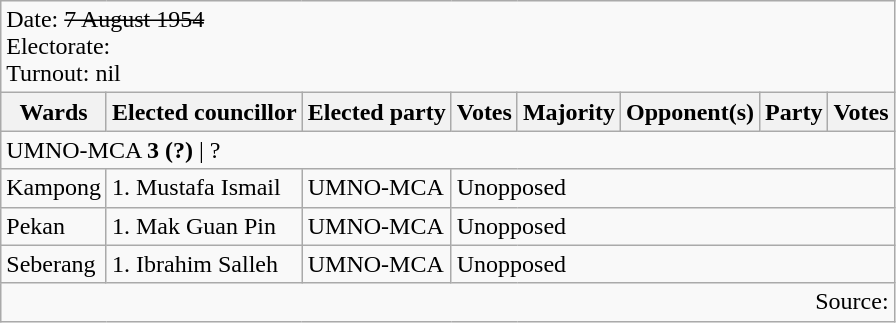<table class=wikitable>
<tr>
<td colspan=8>Date: <s>7 August 1954</s><br>Electorate: <br>Turnout: nil</td>
</tr>
<tr>
<th>Wards</th>
<th>Elected councillor</th>
<th>Elected party</th>
<th>Votes</th>
<th>Majority</th>
<th>Opponent(s)</th>
<th>Party</th>
<th>Votes</th>
</tr>
<tr>
<td colspan=8>UMNO-MCA <strong>3 (?)</strong> | ? </td>
</tr>
<tr>
<td>Kampong</td>
<td>1. Mustafa Ismail</td>
<td>UMNO-MCA</td>
<td colspan=5>Unopposed</td>
</tr>
<tr>
<td>Pekan</td>
<td>1. Mak Guan Pin</td>
<td>UMNO-MCA</td>
<td colspan=5>Unopposed</td>
</tr>
<tr>
<td>Seberang</td>
<td>1. Ibrahim Salleh</td>
<td>UMNO-MCA</td>
<td colspan=5>Unopposed</td>
</tr>
<tr>
<td colspan=8 align=right>Source: </td>
</tr>
</table>
